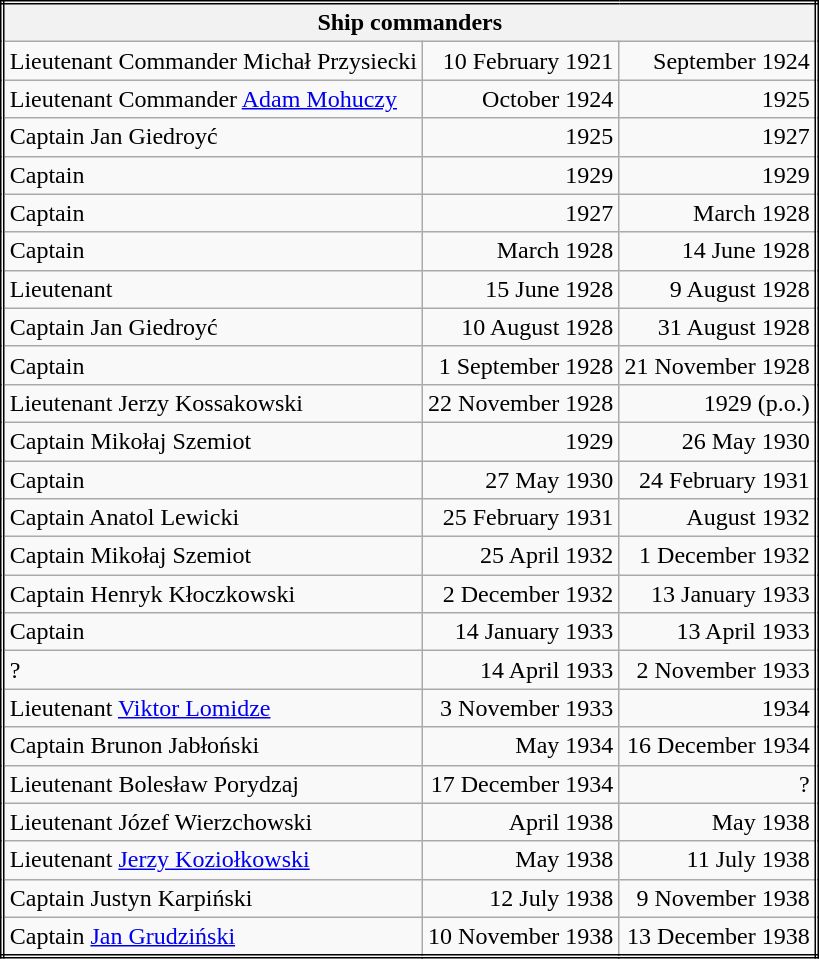<table class="wikitable" style="text-align:right; border:double; float:right; margin-left:15px;">
<tr>
<th colspan="3">Ship commanders</th>
</tr>
<tr>
<td style="text-align:left;">Lieutenant Commander Michał Przysiecki</td>
<td>10 February 1921</td>
<td>September 1924</td>
</tr>
<tr>
<td style="text-align:left;">Lieutenant Commander <a href='#'>Adam Mohuczy</a></td>
<td>October 1924</td>
<td>1925</td>
</tr>
<tr>
<td style="text-align:left;">Captain Jan Giedroyć</td>
<td>1925</td>
<td>1927</td>
</tr>
<tr>
<td style="text-align:left;">Captain </td>
<td>1929</td>
<td>1929</td>
</tr>
<tr>
<td style="text-align:left;">Captain </td>
<td>1927</td>
<td>March 1928</td>
</tr>
<tr>
<td style="text-align:left;">Captain </td>
<td>March 1928</td>
<td>14 June 1928</td>
</tr>
<tr>
<td style="text-align:left;">Lieutenant </td>
<td>15 June 1928</td>
<td>9 August 1928</td>
</tr>
<tr>
<td style="text-align:left;">Captain Jan Giedroyć</td>
<td>10 August 1928</td>
<td>31 August 1928</td>
</tr>
<tr>
<td style="text-align:left;">Captain </td>
<td>1 September 1928</td>
<td>21 November 1928</td>
</tr>
<tr>
<td style="text-align:left;">Lieutenant Jerzy Kossakowski</td>
<td>22 November 1928</td>
<td>1929 (p.o.)</td>
</tr>
<tr>
<td style="text-align:left;">Captain Mikołaj Szemiot</td>
<td>1929</td>
<td>26 May 1930</td>
</tr>
<tr>
<td style="text-align:left;">Captain </td>
<td>27 May 1930</td>
<td>24 February 1931</td>
</tr>
<tr>
<td style="text-align:left;">Captain Anatol Lewicki</td>
<td>25 February 1931</td>
<td>August 1932</td>
</tr>
<tr>
<td style="text-align:left;">Captain Mikołaj Szemiot</td>
<td>25 April 1932</td>
<td>1 December 1932</td>
</tr>
<tr>
<td style="text-align:left;">Captain Henryk Kłoczkowski</td>
<td>2 December 1932</td>
<td>13 January 1933</td>
</tr>
<tr>
<td style="text-align:left;">Captain </td>
<td>14 January 1933</td>
<td>13 April 1933</td>
</tr>
<tr>
<td style="text-align:left;">?</td>
<td>14 April 1933</td>
<td>2 November 1933</td>
</tr>
<tr>
<td style="text-align:left;">Lieutenant <a href='#'>Viktor Lomidze</a></td>
<td>3 November 1933</td>
<td>1934</td>
</tr>
<tr>
<td style="text-align:left;">Captain Brunon Jabłoński</td>
<td>May 1934</td>
<td>16 December 1934</td>
</tr>
<tr>
<td style="text-align:left;">Lieutenant Bolesław Porydzaj</td>
<td>17 December 1934</td>
<td>?</td>
</tr>
<tr>
<td style="text-align:left;">Lieutenant Józef Wierzchowski</td>
<td>April 1938</td>
<td>May 1938</td>
</tr>
<tr>
<td style="text-align:left;">Lieutenant <a href='#'>Jerzy Koziołkowski</a></td>
<td>May 1938</td>
<td>11 July 1938</td>
</tr>
<tr>
<td style="text-align:left;">Captain Justyn Karpiński</td>
<td>12 July 1938</td>
<td>9 November 1938</td>
</tr>
<tr>
<td style="text-align:left;">Captain <a href='#'>Jan Grudziński</a></td>
<td>10 November 1938</td>
<td>13 December 1938</td>
</tr>
</table>
